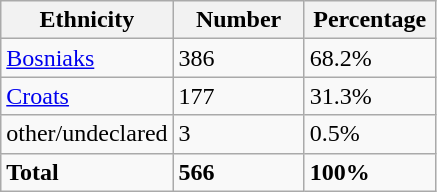<table class="wikitable">
<tr>
<th width="100px">Ethnicity</th>
<th width="80px">Number</th>
<th width="80px">Percentage</th>
</tr>
<tr>
<td><a href='#'>Bosniaks</a></td>
<td>386</td>
<td>68.2%</td>
</tr>
<tr>
<td><a href='#'>Croats</a></td>
<td>177</td>
<td>31.3%</td>
</tr>
<tr>
<td>other/undeclared</td>
<td>3</td>
<td>0.5%</td>
</tr>
<tr>
<td><strong>Total</strong></td>
<td><strong>566</strong></td>
<td><strong>100%</strong></td>
</tr>
</table>
